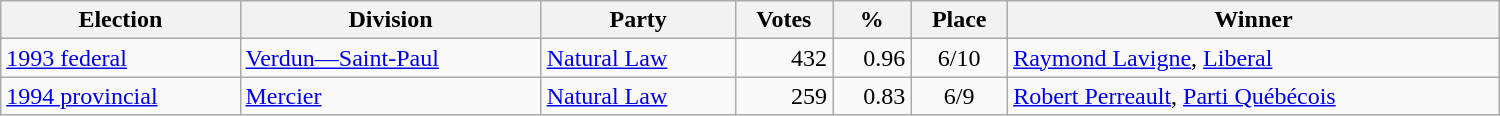<table class="wikitable" width="1000">
<tr>
<th align="left">Election</th>
<th align="left">Division</th>
<th align="left">Party</th>
<th align="right">Votes</th>
<th align="right">%</th>
<th align="center">Place</th>
<th align="center">Winner</th>
</tr>
<tr>
<td align="left"><a href='#'>1993 federal</a></td>
<td align="left"><a href='#'>Verdun—Saint-Paul</a></td>
<td align="left"><a href='#'>Natural Law</a></td>
<td align="right">432</td>
<td align="right">0.96</td>
<td align="center">6/10</td>
<td align="left"><a href='#'>Raymond Lavigne</a>, <a href='#'>Liberal</a></td>
</tr>
<tr>
<td align="left"><a href='#'>1994 provincial</a></td>
<td align="left"><a href='#'>Mercier</a></td>
<td align="left"><a href='#'>Natural Law</a></td>
<td align="right">259</td>
<td align="right">0.83</td>
<td align="center">6/9</td>
<td align="left"><a href='#'>Robert Perreault</a>, <a href='#'>Parti Québécois</a></td>
</tr>
</table>
